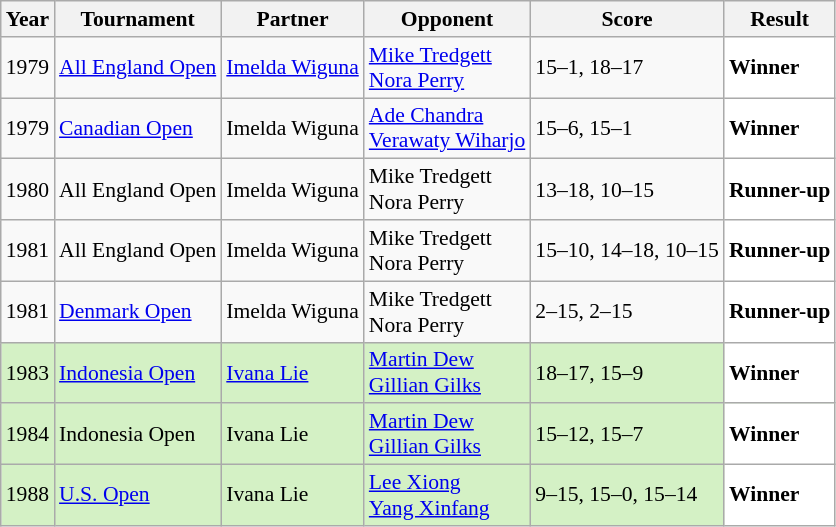<table class="sortable wikitable" style="font-size: 90%;">
<tr>
<th>Year</th>
<th>Tournament</th>
<th>Partner</th>
<th>Opponent</th>
<th>Score</th>
<th>Result</th>
</tr>
<tr>
<td align="center">1979</td>
<td align="left"><a href='#'>All England Open</a></td>
<td align="left"> <a href='#'>Imelda Wiguna</a></td>
<td align="left"> <a href='#'>Mike Tredgett</a><br> <a href='#'>Nora Perry</a></td>
<td align="left">15–1, 18–17</td>
<td style="text-align:left; background:white"> <strong>Winner</strong></td>
</tr>
<tr>
<td align="center">1979</td>
<td align="left"><a href='#'>Canadian Open</a></td>
<td align="left"> Imelda Wiguna</td>
<td align="left"> <a href='#'>Ade Chandra</a><br> <a href='#'>Verawaty Wiharjo</a></td>
<td align="left">15–6, 15–1</td>
<td style="text-align:left; background:white"> <strong>Winner</strong></td>
</tr>
<tr>
<td align="center">1980</td>
<td align="left">All England Open</td>
<td align="left"> Imelda Wiguna</td>
<td align="left"> Mike Tredgett<br> Nora Perry</td>
<td align="left">13–18, 10–15</td>
<td style="text-align:left; background:white"> <strong>Runner-up</strong></td>
</tr>
<tr>
<td align="center">1981</td>
<td align="left">All England Open</td>
<td align="left"> Imelda Wiguna</td>
<td align="left"> Mike Tredgett<br> Nora Perry</td>
<td align="left">15–10, 14–18, 10–15</td>
<td style="text-align:left; background:white"> <strong>Runner-up</strong></td>
</tr>
<tr>
<td align="center">1981</td>
<td align="left"><a href='#'>Denmark Open</a></td>
<td align="left"> Imelda Wiguna</td>
<td align="left"> Mike Tredgett<br> Nora Perry</td>
<td align="left">2–15, 2–15</td>
<td style="text-align:left; background:white"> <strong>Runner-up</strong></td>
</tr>
<tr style="background:#D4F1C5">
<td align="center">1983</td>
<td align="left"><a href='#'>Indonesia Open</a></td>
<td align="left"> <a href='#'>Ivana Lie</a></td>
<td align="left"> <a href='#'>Martin Dew</a><br> <a href='#'>Gillian Gilks</a></td>
<td align="left">18–17, 15–9</td>
<td style="text-align:left; background:white"> <strong>Winner</strong></td>
</tr>
<tr style="background:#D4F1C5">
<td align="center">1984</td>
<td align="left">Indonesia Open</td>
<td align="left"> Ivana Lie</td>
<td align="left"> <a href='#'>Martin Dew</a><br> <a href='#'>Gillian Gilks</a></td>
<td align="left">15–12, 15–7</td>
<td style="text-align:left; background:white"> <strong>Winner</strong></td>
</tr>
<tr style="background:#D4F1C5">
<td align="center">1988</td>
<td align="left"><a href='#'>U.S. Open</a></td>
<td align="left"> Ivana Lie</td>
<td align="left"> <a href='#'>Lee Xiong</a><br> <a href='#'>Yang Xinfang</a></td>
<td align="left">9–15, 15–0, 15–14</td>
<td style="text-align:left; background:white"> <strong>Winner</strong></td>
</tr>
</table>
